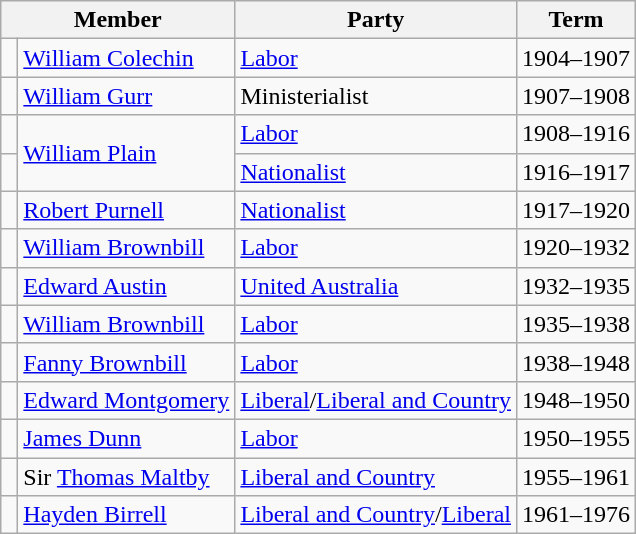<table class="wikitable">
<tr>
<th colspan="2">Member</th>
<th>Party</th>
<th>Term</th>
</tr>
<tr>
<td> </td>
<td><a href='#'>William Colechin</a></td>
<td><a href='#'>Labor</a></td>
<td>1904–1907</td>
</tr>
<tr>
<td> </td>
<td><a href='#'>William Gurr</a></td>
<td>Ministerialist</td>
<td>1907–1908</td>
</tr>
<tr>
<td> </td>
<td rowspan=2><a href='#'>William Plain</a></td>
<td><a href='#'>Labor</a></td>
<td>1908–1916</td>
</tr>
<tr>
<td> </td>
<td><a href='#'>Nationalist</a></td>
<td>1916–1917</td>
</tr>
<tr>
<td> </td>
<td><a href='#'>Robert Purnell</a></td>
<td><a href='#'>Nationalist</a></td>
<td>1917–1920</td>
</tr>
<tr>
<td> </td>
<td><a href='#'>William Brownbill</a></td>
<td><a href='#'>Labor</a></td>
<td>1920–1932</td>
</tr>
<tr>
<td> </td>
<td><a href='#'>Edward Austin</a></td>
<td><a href='#'>United Australia</a></td>
<td>1932–1935</td>
</tr>
<tr>
<td> </td>
<td><a href='#'>William Brownbill</a></td>
<td><a href='#'>Labor</a></td>
<td>1935–1938</td>
</tr>
<tr>
<td> </td>
<td><a href='#'>Fanny Brownbill</a></td>
<td><a href='#'>Labor</a></td>
<td>1938–1948</td>
</tr>
<tr>
<td> </td>
<td><a href='#'>Edward Montgomery</a></td>
<td><a href='#'>Liberal</a>/<a href='#'>Liberal and Country</a></td>
<td>1948–1950</td>
</tr>
<tr>
<td> </td>
<td><a href='#'>James Dunn</a></td>
<td><a href='#'>Labor</a></td>
<td>1950–1955</td>
</tr>
<tr>
<td> </td>
<td>Sir <a href='#'>Thomas Maltby</a></td>
<td><a href='#'>Liberal and Country</a></td>
<td>1955–1961</td>
</tr>
<tr>
<td> </td>
<td><a href='#'>Hayden Birrell</a></td>
<td><a href='#'>Liberal and Country</a>/<a href='#'>Liberal</a></td>
<td>1961–1976</td>
</tr>
</table>
